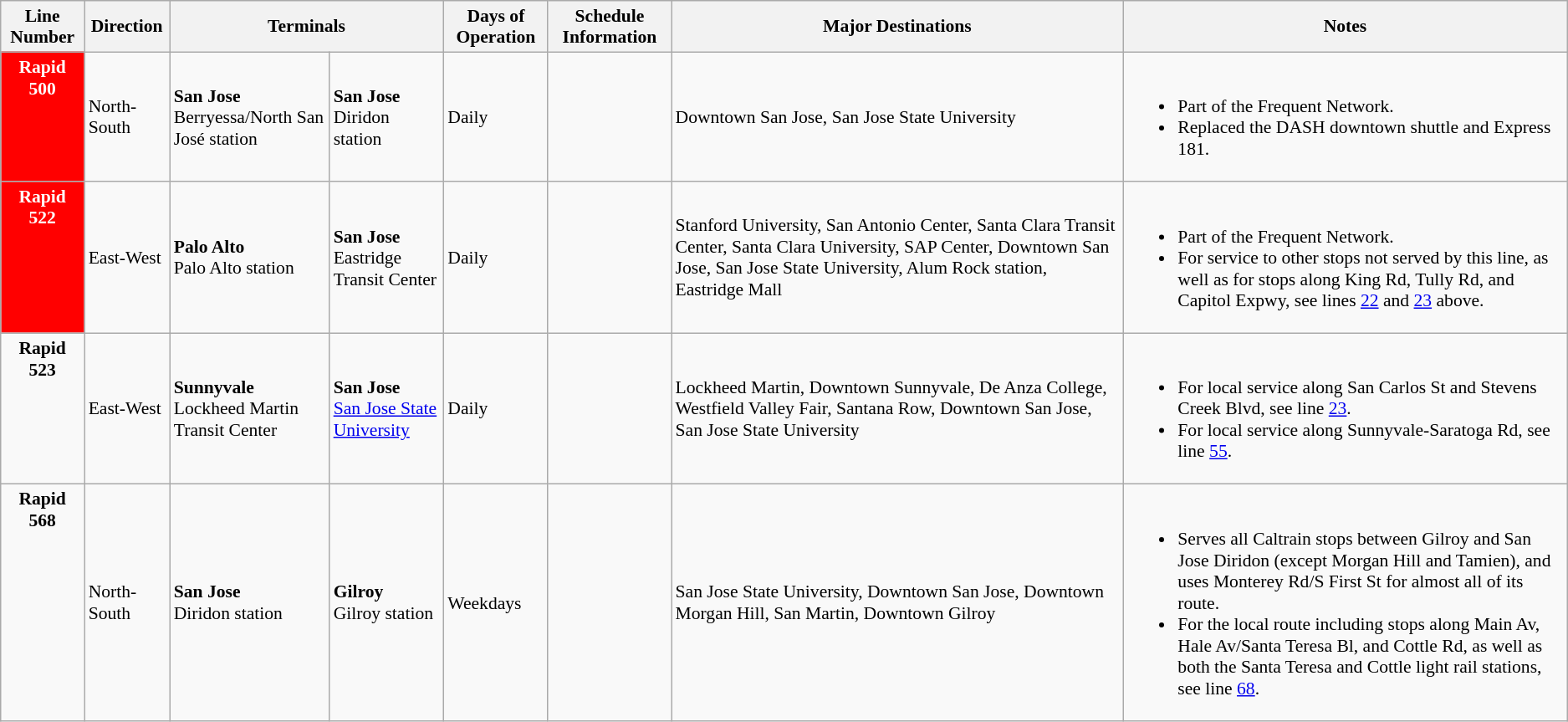<table class="wikitable sortable" style="font-size: 90%;" |>
<tr>
<th>Line Number</th>
<th>Direction</th>
<th colspan="2">Terminals</th>
<th>Days of Operation</th>
<th>Schedule Information</th>
<th>Major Destinations</th>
<th>Notes</th>
</tr>
<tr>
<td align="center" style="vertical-align:top; background:red; color:white"><div><strong>Rapid 500</strong></div></td>
<td>North-South</td>
<td><strong>San Jose</strong><br>Berryessa/North San José station</td>
<td><strong>San Jose</strong><br>Diridon station</td>
<td>Daily</td>
<td></td>
<td>Downtown San Jose, San Jose State University</td>
<td><br><ul><li>Part of the Frequent Network.</li><li>Replaced the DASH downtown shuttle and Express 181.</li></ul></td>
</tr>
<tr>
<td align="center" style="vertical-align:top; background:red; color:white"><div><strong>Rapid 522</strong></div></td>
<td>East-West</td>
<td><strong>Palo Alto</strong><br>Palo Alto station</td>
<td><strong>San Jose</strong><br>Eastridge Transit Center</td>
<td>Daily</td>
<td></td>
<td>Stanford University, San Antonio Center, Santa Clara Transit Center, Santa Clara University, SAP Center, Downtown San Jose, San Jose State University, Alum Rock station, Eastridge Mall</td>
<td><br><ul><li>Part of the Frequent Network.</li><li>For service to other stops not served by this line, as well as for stops along King Rd, Tully Rd, and Capitol Expwy, see lines <a href='#'>22</a> and <a href='#'>23</a> above.</li></ul></td>
</tr>
<tr>
<td style="vertical-align:top" align="center"><div><strong>Rapid 523</strong></div></td>
<td>East-West</td>
<td><strong>Sunnyvale</strong><br>Lockheed Martin Transit Center</td>
<td><strong>San Jose</strong><br><a href='#'>San Jose State University</a></td>
<td>Daily</td>
<td></td>
<td>Lockheed Martin, Downtown Sunnyvale, De Anza College, Westfield Valley Fair, Santana Row, Downtown San Jose, San Jose State University</td>
<td><br><ul><li>For local service along San Carlos St and Stevens Creek Blvd, see line <a href='#'>23</a>.</li><li>For local service along Sunnyvale-Saratoga Rd, see line <a href='#'>55</a>.</li></ul></td>
</tr>
<tr>
<td style="vertical-align:top" align="center"><div><strong>Rapid 568</strong></div></td>
<td>North-South</td>
<td><strong>San Jose</strong><br>Diridon station</td>
<td><strong>Gilroy</strong><br>Gilroy station</td>
<td>Weekdays</td>
<td></td>
<td>San Jose State University, Downtown San Jose, Downtown Morgan Hill, San Martin, Downtown Gilroy</td>
<td><br><ul><li>Serves all Caltrain stops between Gilroy and San Jose Diridon (except Morgan Hill and Tamien), and uses Monterey Rd/S First St for almost all of its route.</li><li>For the local route including stops along Main Av, Hale Av/Santa Teresa Bl, and Cottle Rd, as well as both the Santa Teresa and Cottle light rail stations, see line <a href='#'>68</a>.</li></ul></td>
</tr>
</table>
